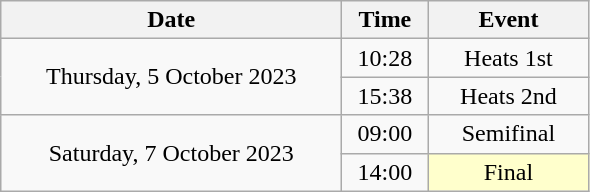<table class = "wikitable" style="text-align:center;">
<tr>
<th width=220>Date</th>
<th width=50>Time</th>
<th width=100>Event</th>
</tr>
<tr>
<td rowspan=2>Thursday, 5 October 2023</td>
<td>10:28</td>
<td>Heats 1st</td>
</tr>
<tr>
<td>15:38</td>
<td>Heats 2nd</td>
</tr>
<tr>
<td rowspan=2>Saturday, 7 October 2023</td>
<td>09:00</td>
<td>Semifinal</td>
</tr>
<tr>
<td>14:00</td>
<td bgcolor=ffffcc>Final</td>
</tr>
</table>
